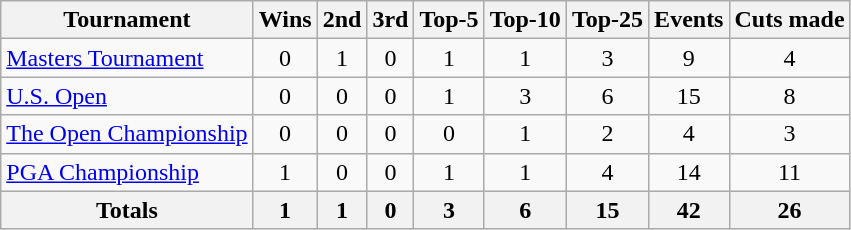<table class=wikitable style=text-align:center>
<tr>
<th>Tournament</th>
<th>Wins</th>
<th>2nd</th>
<th>3rd</th>
<th>Top-5</th>
<th>Top-10</th>
<th>Top-25</th>
<th>Events</th>
<th>Cuts made</th>
</tr>
<tr>
<td align=left><a href='#'>Masters Tournament</a></td>
<td>0</td>
<td>1</td>
<td>0</td>
<td>1</td>
<td>1</td>
<td>3</td>
<td>9</td>
<td>4</td>
</tr>
<tr>
<td align=left><a href='#'>U.S. Open</a></td>
<td>0</td>
<td>0</td>
<td>0</td>
<td>1</td>
<td>3</td>
<td>6</td>
<td>15</td>
<td>8</td>
</tr>
<tr>
<td align=left><a href='#'>The Open Championship</a></td>
<td>0</td>
<td>0</td>
<td>0</td>
<td>0</td>
<td>1</td>
<td>2</td>
<td>4</td>
<td>3</td>
</tr>
<tr>
<td align=left><a href='#'>PGA Championship</a></td>
<td>1</td>
<td>0</td>
<td>0</td>
<td>1</td>
<td>1</td>
<td>4</td>
<td>14</td>
<td>11</td>
</tr>
<tr>
<th>Totals</th>
<th>1</th>
<th>1</th>
<th>0</th>
<th>3</th>
<th>6</th>
<th>15</th>
<th>42</th>
<th>26</th>
</tr>
</table>
